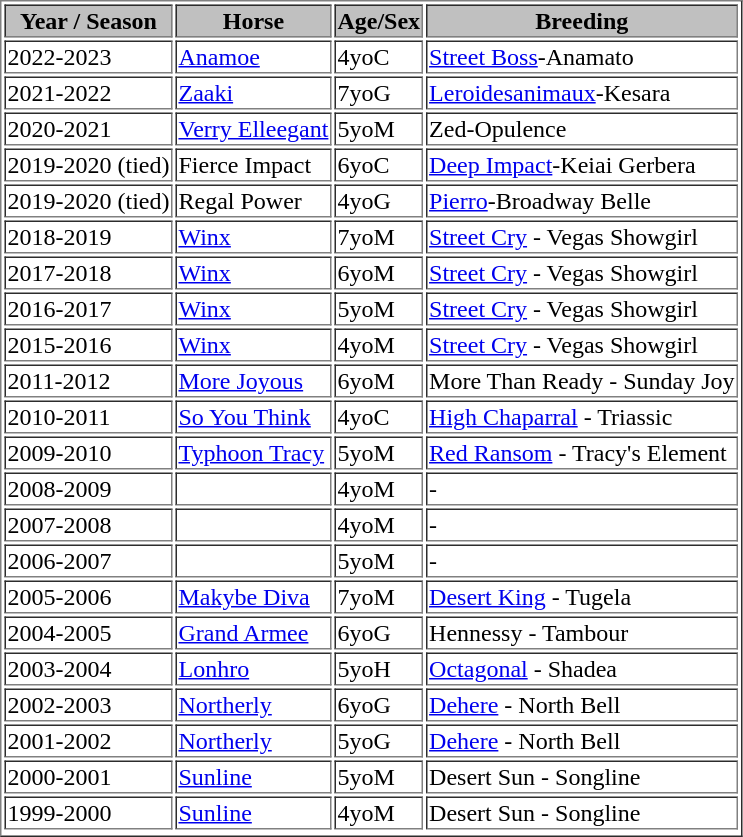<table border="1">
<tr style="text-align:center; background:silver; color:black">
<th>Year / Season</th>
<th>Horse</th>
<th>Age/Sex</th>
<th>Breeding</th>
</tr>
<tr>
<td>2022-2023</td>
<td><a href='#'>Anamoe</a></td>
<td>4yoC</td>
<td><a href='#'>Street Boss</a>-Anamato</td>
</tr>
<tr>
<td>2021-2022</td>
<td><a href='#'>Zaaki</a></td>
<td>7yoG</td>
<td><a href='#'>Leroidesanimaux</a>-Kesara</td>
</tr>
<tr>
<td>2020-2021</td>
<td><a href='#'>Verry Elleegant</a></td>
<td>5yoM</td>
<td>Zed-Opulence</td>
</tr>
<tr>
<td>2019-2020 (tied)</td>
<td>Fierce Impact</td>
<td>6yoC</td>
<td><a href='#'>Deep Impact</a>-Keiai Gerbera</td>
</tr>
<tr>
<td>2019-2020 (tied)</td>
<td>Regal Power</td>
<td>4yoG</td>
<td><a href='#'>Pierro</a>-Broadway Belle</td>
</tr>
<tr>
<td>2018-2019</td>
<td><a href='#'>Winx</a></td>
<td>7yoM</td>
<td><a href='#'>Street Cry</a> - Vegas Showgirl</td>
</tr>
<tr>
<td>2017-2018</td>
<td><a href='#'>Winx</a></td>
<td>6yoM</td>
<td><a href='#'>Street Cry</a> - Vegas Showgirl</td>
</tr>
<tr>
<td>2016-2017</td>
<td><a href='#'>Winx</a></td>
<td>5yoM</td>
<td><a href='#'>Street Cry</a> - Vegas Showgirl</td>
</tr>
<tr>
<td>2015-2016</td>
<td><a href='#'>Winx</a></td>
<td>4yoM</td>
<td><a href='#'>Street Cry</a> - Vegas Showgirl</td>
</tr>
<tr>
<td>2011-2012</td>
<td><a href='#'>More Joyous</a></td>
<td>6yoM</td>
<td>More Than Ready - Sunday Joy</td>
</tr>
<tr>
<td>2010-2011</td>
<td><a href='#'>So You Think</a></td>
<td>4yoC</td>
<td><a href='#'>High Chaparral</a> - Triassic</td>
</tr>
<tr>
<td>2009-2010</td>
<td><a href='#'>Typhoon Tracy</a></td>
<td>5yoM</td>
<td><a href='#'>Red Ransom</a> - Tracy's Element</td>
</tr>
<tr>
<td>2008-2009</td>
<td></td>
<td>4yoM</td>
<td>-</td>
</tr>
<tr>
<td>2007-2008</td>
<td></td>
<td>4yoM</td>
<td>-</td>
</tr>
<tr>
<td>2006-2007</td>
<td></td>
<td>5yoM</td>
<td>-</td>
</tr>
<tr>
<td>2005-2006</td>
<td><a href='#'>Makybe Diva</a></td>
<td>7yoM</td>
<td><a href='#'>Desert King</a> - Tugela</td>
</tr>
<tr>
<td>2004-2005</td>
<td><a href='#'>Grand Armee</a></td>
<td>6yoG</td>
<td>Hennessy - Tambour</td>
</tr>
<tr>
<td>2003-2004</td>
<td><a href='#'>Lonhro</a></td>
<td>5yoH</td>
<td><a href='#'>Octagonal</a> - Shadea</td>
</tr>
<tr>
<td>2002-2003</td>
<td><a href='#'>Northerly</a></td>
<td>6yoG</td>
<td><a href='#'>Dehere</a> - North Bell</td>
</tr>
<tr>
<td>2001-2002</td>
<td><a href='#'>Northerly</a></td>
<td>5yoG</td>
<td><a href='#'>Dehere</a> - North Bell</td>
</tr>
<tr>
<td>2000-2001</td>
<td><a href='#'>Sunline</a></td>
<td>5yoM</td>
<td>Desert Sun - Songline</td>
</tr>
<tr>
<td>1999-2000</td>
<td><a href='#'>Sunline</a></td>
<td>4yoM</td>
<td>Desert Sun - Songline</td>
</tr>
<tr>
</tr>
</table>
